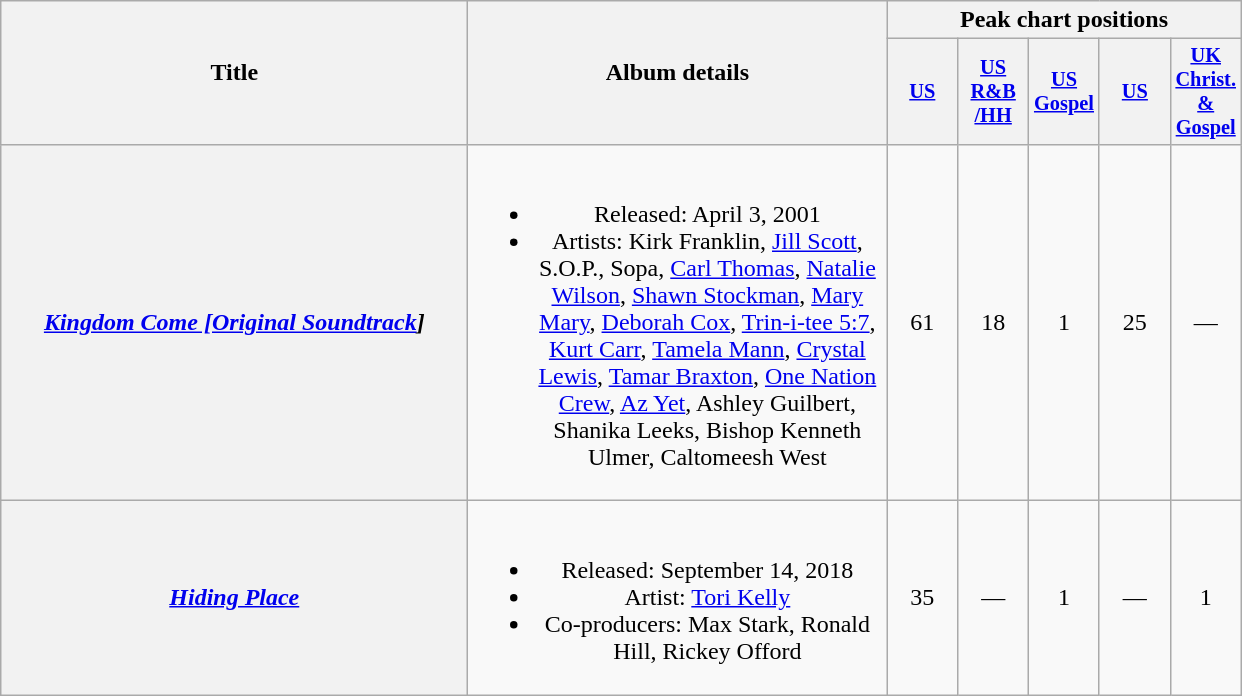<table class="wikitable plainrowheaders" style="text-align:center;" border="1">
<tr>
<th scope="col" rowspan="2" style="width:19em;">Title</th>
<th scope="col" rowspan="2" style="width:17em;">Album details</th>
<th scope="col" colspan="5">Peak chart positions</th>
</tr>
<tr>
<th scope="col" style="width:3em;font-size:85%;"><a href='#'>US</a><br></th>
<th scope="col" style="width:3em;font-size:85%;"><a href='#'>US<br>R&B<br>/HH</a><br></th>
<th scope="col" style="width:3em;font-size:85%;"><a href='#'>US Gospel</a><br></th>
<th scope="col" style="width:3em;font-size:85%;"><a href='#'>US </a><br></th>
<th scope="col" style="width:3em;font-size:85%;"><a href='#'>UK<br>Christ.<br>& Gospel</a><br></th>
</tr>
<tr>
<th scope="row"><em><a href='#'>Kingdom Come [Original Soundtrack</a>]</em></th>
<td><br><ul><li>Released: April 3, 2001</li><li>Artists: Kirk Franklin, <a href='#'>Jill Scott</a>, S.O.P., Sopa, <a href='#'>Carl Thomas</a>, <a href='#'>Natalie Wilson</a>, <a href='#'>Shawn Stockman</a>, <a href='#'>Mary Mary</a>, <a href='#'>Deborah Cox</a>, <a href='#'>Trin-i-tee 5:7</a>, <a href='#'>Kurt Carr</a>, <a href='#'>Tamela Mann</a>, <a href='#'>Crystal Lewis</a>, <a href='#'>Tamar Braxton</a>, <a href='#'>One Nation Crew</a>, <a href='#'>Az Yet</a>, Ashley Guilbert, Shanika Leeks, Bishop Kenneth Ulmer, Caltomeesh West</li></ul></td>
<td>61</td>
<td>18</td>
<td>1</td>
<td>25</td>
<td>—</td>
</tr>
<tr>
<th scope="row"><em><a href='#'>Hiding Place</a></em></th>
<td><br><ul><li>Released: September 14, 2018</li><li>Artist: <a href='#'>Tori Kelly</a></li><li>Co-producers: Max Stark, Ronald Hill, Rickey Offord</li></ul></td>
<td>35</td>
<td>—</td>
<td>1</td>
<td>—</td>
<td>1</td>
</tr>
</table>
